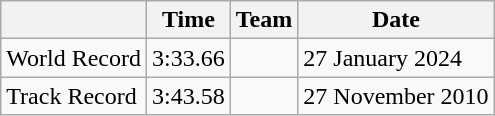<table class="wikitable">
<tr>
<th></th>
<th>Time</th>
<th>Team</th>
<th>Date</th>
</tr>
<tr>
<td>World Record</td>
<td>3:33.66</td>
<td></td>
<td>27 January 2024</td>
</tr>
<tr>
<td>Track Record</td>
<td>3:43.58</td>
<td></td>
<td>27 November 2010</td>
</tr>
</table>
